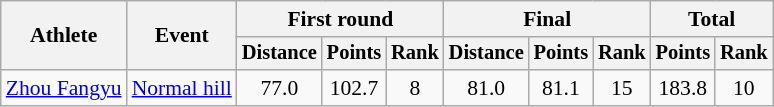<table class="wikitable" style="font-size:90%">
<tr>
<th rowspan=2>Athlete</th>
<th rowspan=2>Event</th>
<th colspan=3>First round</th>
<th colspan=3>Final</th>
<th colspan=2>Total</th>
</tr>
<tr style="font-size:95%">
<th>Distance</th>
<th>Points</th>
<th>Rank</th>
<th>Distance</th>
<th>Points</th>
<th>Rank</th>
<th>Points</th>
<th>Rank</th>
</tr>
<tr align=center>
<td align=left><a href='#'>Zhou Fangyu</a><br></td>
<td align=left><a href='#'>Normal hill</a></td>
<td>77.0</td>
<td>102.7</td>
<td>8</td>
<td>81.0</td>
<td>81.1</td>
<td>15</td>
<td>183.8</td>
<td>10</td>
</tr>
</table>
